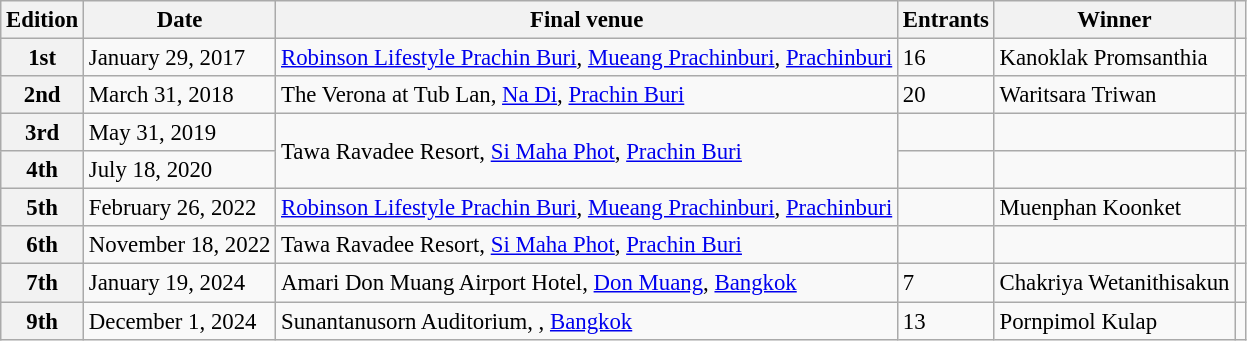<table class="wikitable defaultcenter col2left col3left col5left" style="font-size:95%;">
<tr>
<th>Edition</th>
<th>Date</th>
<th>Final venue</th>
<th>Entrants</th>
<th>Winner</th>
<th></th>
</tr>
<tr>
<th>1st</th>
<td>January 29, 2017</td>
<td><a href='#'>Robinson Lifestyle Prachin Buri</a>, <a href='#'>Mueang Prachinburi</a>, <a href='#'>Prachinburi</a></td>
<td>16</td>
<td>Kanoklak Promsanthia</td>
<td></td>
</tr>
<tr>
<th>2nd</th>
<td>March 31, 2018</td>
<td>The Verona at Tub Lan, <a href='#'>Na Di</a>, <a href='#'>Prachin Buri</a></td>
<td>20</td>
<td>Waritsara Triwan</td>
<td></td>
</tr>
<tr>
<th>3rd</th>
<td>May 31, 2019</td>
<td rowspan=2>Tawa Ravadee Resort, <a href='#'>Si Maha Phot</a>, <a href='#'>Prachin Buri</a></td>
<td></td>
<td></td>
<td></td>
</tr>
<tr>
<th>4th</th>
<td>July 18, 2020</td>
<td></td>
<td></td>
<td></td>
</tr>
<tr>
<th>5th</th>
<td>February 26, 2022</td>
<td><a href='#'>Robinson Lifestyle Prachin Buri</a>, <a href='#'>Mueang Prachinburi</a>, <a href='#'>Prachinburi</a></td>
<td></td>
<td>Muenphan Koonket</td>
<td></td>
</tr>
<tr>
<th>6th</th>
<td>November 18, 2022</td>
<td>Tawa Ravadee Resort, <a href='#'>Si Maha Phot</a>, <a href='#'>Prachin Buri</a></td>
<td></td>
<td></td>
<td></td>
</tr>
<tr>
<th>7th</th>
<td>January 19, 2024</td>
<td>Amari Don Muang Airport Hotel, <a href='#'>Don Muang</a>, <a href='#'>Bangkok</a></td>
<td>7</td>
<td>Chakriya Wetanithisakun</td>
<td></td>
</tr>
<tr>
<th>9th</th>
<td>December 1, 2024</td>
<td>Sunantanusorn Auditorium, , <a href='#'>Bangkok</a></td>
<td>13</td>
<td>Pornpimol Kulap</td>
<td></td>
</tr>
</table>
